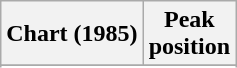<table class="wikitable sortable plainrowheaders" style="text-align:center">
<tr>
<th scope="col">Chart (1985)</th>
<th scope="col">Peak<br>position</th>
</tr>
<tr>
</tr>
<tr>
</tr>
</table>
